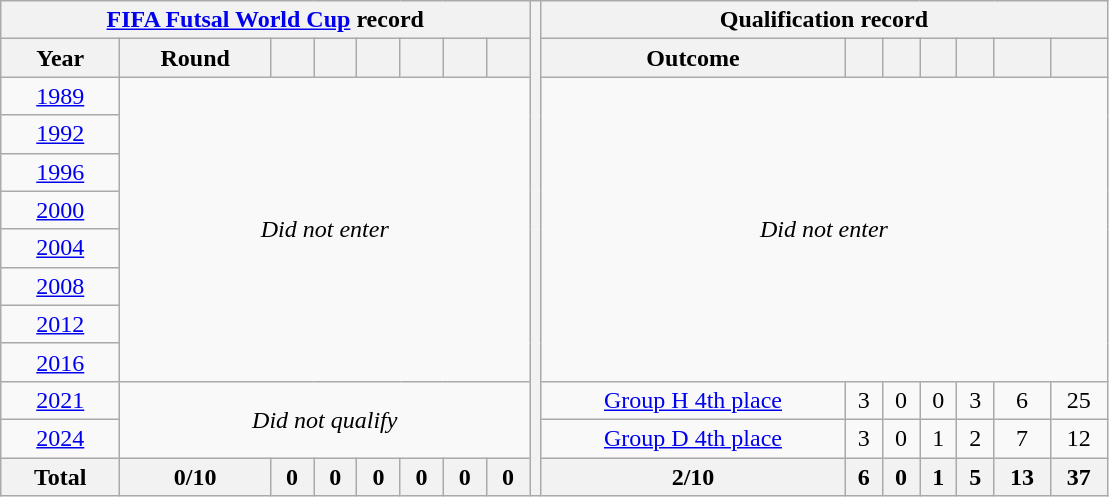<table class="wikitable" style="text-align: center;">
<tr>
<th colspan=8><a href='#'>FIFA Futsal World Cup</a> record</th>
<th width=1% rowspan=13></th>
<th colspan=7>Qualification record</th>
</tr>
<tr>
<th>Year</th>
<th>Round</th>
<th></th>
<th></th>
<th></th>
<th></th>
<th></th>
<th></th>
<th>Outcome</th>
<th></th>
<th></th>
<th></th>
<th></th>
<th></th>
<th></th>
</tr>
<tr>
<td> <a href='#'>1989</a></td>
<td colspan=7 rowspan=8><em>Did not enter</em></td>
<td colspan=7 rowspan=8><em>Did not enter</em></td>
</tr>
<tr>
<td> <a href='#'>1992</a></td>
</tr>
<tr>
<td> <a href='#'>1996</a></td>
</tr>
<tr>
<td> <a href='#'>2000</a></td>
</tr>
<tr>
<td> <a href='#'>2004</a></td>
</tr>
<tr>
<td> <a href='#'>2008</a></td>
</tr>
<tr>
<td> <a href='#'>2012</a></td>
</tr>
<tr>
<td> <a href='#'>2016</a></td>
</tr>
<tr>
<td> <a href='#'>2021</a></td>
<td colspan=7 rowspan=2><em>Did not qualify</em></td>
<td><a href='#'>Group H 4th place</a></td>
<td>3</td>
<td>0</td>
<td>0</td>
<td>3</td>
<td>6</td>
<td>25</td>
</tr>
<tr>
<td> <a href='#'>2024</a></td>
<td><a href='#'>Group D 4th place</a></td>
<td>3</td>
<td>0</td>
<td>1</td>
<td>2</td>
<td>7</td>
<td>12</td>
</tr>
<tr>
<th><strong>Total</strong></th>
<th>0/10</th>
<th>0</th>
<th>0</th>
<th>0</th>
<th>0</th>
<th>0</th>
<th>0</th>
<th>2/10</th>
<th>6</th>
<th>0</th>
<th>1</th>
<th>5</th>
<th>13</th>
<th>37</th>
</tr>
</table>
